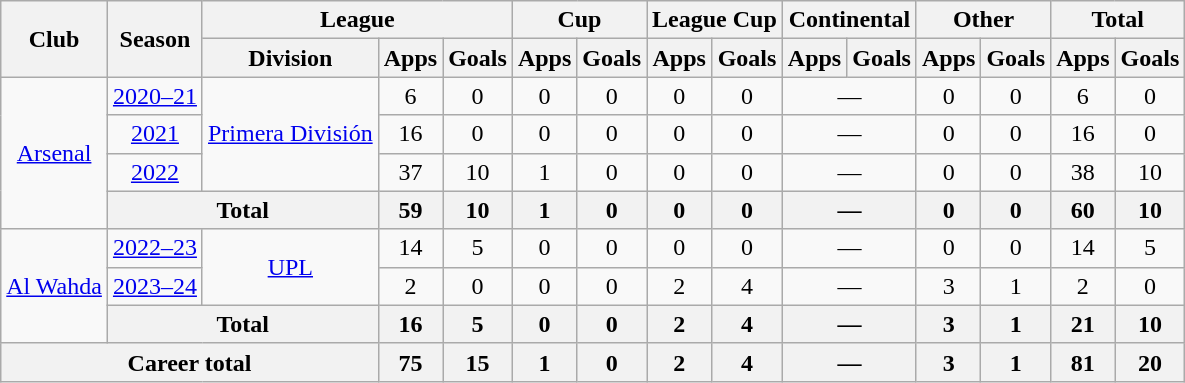<table class="wikitable" style="text-align:center">
<tr>
<th rowspan="2">Club</th>
<th rowspan="2">Season</th>
<th colspan="3">League</th>
<th colspan="2">Cup</th>
<th colspan="2">League Cup</th>
<th colspan="2">Continental</th>
<th colspan="2">Other</th>
<th colspan="2">Total</th>
</tr>
<tr>
<th>Division</th>
<th>Apps</th>
<th>Goals</th>
<th>Apps</th>
<th>Goals</th>
<th>Apps</th>
<th>Goals</th>
<th>Apps</th>
<th>Goals</th>
<th>Apps</th>
<th>Goals</th>
<th>Apps</th>
<th>Goals</th>
</tr>
<tr>
<td rowspan="4"><a href='#'>Arsenal</a></td>
<td><a href='#'>2020–21</a></td>
<td rowspan="3"><a href='#'>Primera División</a></td>
<td>6</td>
<td>0</td>
<td>0</td>
<td>0</td>
<td>0</td>
<td>0</td>
<td colspan="2">—</td>
<td>0</td>
<td>0</td>
<td>6</td>
<td>0</td>
</tr>
<tr>
<td><a href='#'>2021</a></td>
<td>16</td>
<td>0</td>
<td>0</td>
<td>0</td>
<td>0</td>
<td>0</td>
<td colspan="2">—</td>
<td>0</td>
<td>0</td>
<td>16</td>
<td>0</td>
</tr>
<tr>
<td><a href='#'>2022</a></td>
<td>37</td>
<td>10</td>
<td>1</td>
<td>0</td>
<td>0</td>
<td>0</td>
<td colspan="2">—</td>
<td>0</td>
<td>0</td>
<td>38</td>
<td>10</td>
</tr>
<tr>
<th colspan="2">Total</th>
<th>59</th>
<th>10</th>
<th>1</th>
<th>0</th>
<th>0</th>
<th>0</th>
<th colspan="2">—</th>
<th>0</th>
<th>0</th>
<th>60</th>
<th>10</th>
</tr>
<tr>
<td rowspan="3"><a href='#'>Al Wahda</a></td>
<td><a href='#'>2022–23</a></td>
<td rowspan="2"><a href='#'>UPL</a></td>
<td>14</td>
<td>5</td>
<td>0</td>
<td>0</td>
<td>0</td>
<td>0</td>
<td colspan="2">—</td>
<td>0</td>
<td>0</td>
<td>14</td>
<td>5</td>
</tr>
<tr>
<td><a href='#'>2023–24</a></td>
<td>2</td>
<td>0</td>
<td>0</td>
<td>0</td>
<td>2</td>
<td>4</td>
<td colspan="2">—</td>
<td>3</td>
<td>1</td>
<td>2</td>
<td>0</td>
</tr>
<tr>
<th colspan="2">Total</th>
<th>16</th>
<th>5</th>
<th>0</th>
<th>0</th>
<th>2</th>
<th>4</th>
<th colspan="2">—</th>
<th>3</th>
<th>1</th>
<th>21</th>
<th>10</th>
</tr>
<tr>
<th colspan="3">Career total</th>
<th>75</th>
<th>15</th>
<th>1</th>
<th>0</th>
<th>2</th>
<th>4</th>
<th colspan="2">—</th>
<th>3</th>
<th>1</th>
<th>81</th>
<th>20</th>
</tr>
</table>
